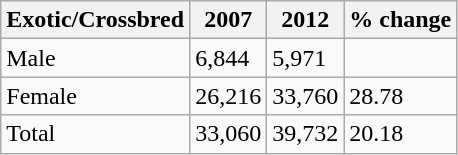<table class="wikitable">
<tr>
<th>Exotic/Crossbred</th>
<th>2007</th>
<th>2012</th>
<th>% change</th>
</tr>
<tr>
<td>Male</td>
<td>6,844</td>
<td>5,971</td>
<td></td>
</tr>
<tr>
<td>Female</td>
<td>26,216</td>
<td>33,760</td>
<td>28.78</td>
</tr>
<tr>
<td>Total</td>
<td>33,060</td>
<td>39,732</td>
<td>20.18</td>
</tr>
</table>
